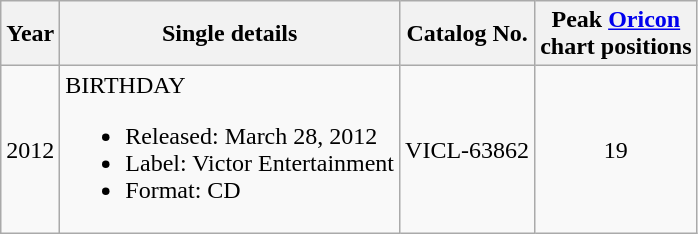<table class="wikitable">
<tr>
<th>Year</th>
<th>Single details</th>
<th>Catalog No.</th>
<th>Peak <a href='#'>Oricon</a><br> chart positions</th>
</tr>
<tr>
<td>2012</td>
<td align="left">BIRTHDAY<br><ul><li>Released: March 28, 2012</li><li>Label: Victor Entertainment</li><li>Format: CD</li></ul></td>
<td>VICL-63862</td>
<td align="center">19</td>
</tr>
</table>
